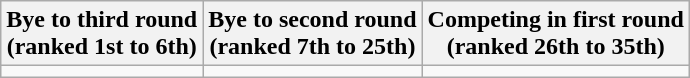<table class="wikitable">
<tr>
<th>Bye to third round <br> (ranked 1st to 6th)</th>
<th>Bye to second round <br> (ranked 7th to 25th)</th>
<th>Competing in first round <br> (ranked 26th to 35th)</th>
</tr>
<tr valign=top>
<td></td>
<td></td>
<td></td>
</tr>
</table>
